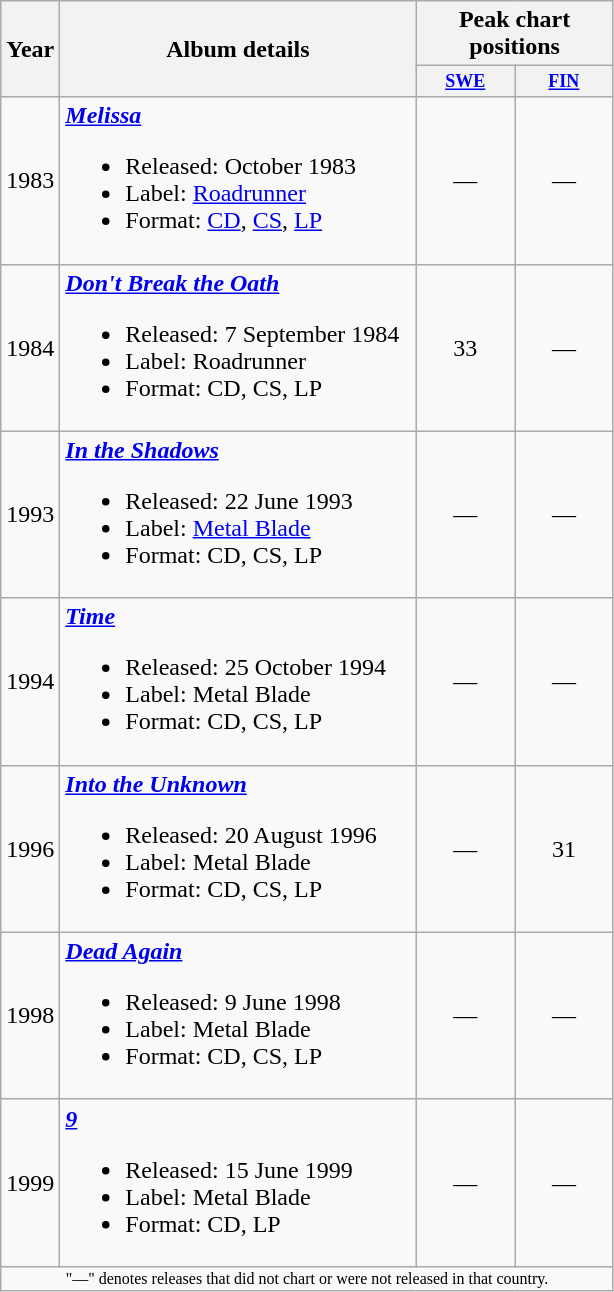<table class="wikitable" border="1">
<tr>
<th rowspan="2">Year</th>
<th rowspan="2" width="230">Album details</th>
<th colspan="2">Peak chart positions</th>
</tr>
<tr>
<th style="width:5em;font-size:75%;"><a href='#'>SWE</a><br></th>
<th style="width:5em;font-size:75%;"><a href='#'>FIN</a><br></th>
</tr>
<tr>
<td>1983</td>
<td><strong><em><a href='#'>Melissa</a></em></strong><br><ul><li>Released: October 1983</li><li>Label: <a href='#'>Roadrunner</a></li><li>Format: <a href='#'>CD</a>, <a href='#'>CS</a>, <a href='#'>LP</a></li></ul></td>
<td align="center">—</td>
<td align="center">—</td>
</tr>
<tr>
<td>1984</td>
<td><strong><em><a href='#'>Don't Break the Oath</a></em></strong><br><ul><li>Released: 7 September 1984</li><li>Label: Roadrunner</li><li>Format: CD, CS, LP</li></ul></td>
<td align="center">33</td>
<td align="center">—</td>
</tr>
<tr>
<td>1993</td>
<td><strong><em><a href='#'>In the Shadows</a></em></strong><br><ul><li>Released: 22 June 1993</li><li>Label: <a href='#'>Metal Blade</a></li><li>Format: CD, CS, LP</li></ul></td>
<td align="center">—</td>
<td align="center">—</td>
</tr>
<tr>
<td>1994</td>
<td><strong><em><a href='#'>Time</a></em></strong><br><ul><li>Released: 25 October 1994</li><li>Label: Metal Blade</li><li>Format: CD, CS, LP</li></ul></td>
<td align="center">—</td>
<td align="center">—</td>
</tr>
<tr>
<td>1996</td>
<td><strong><em><a href='#'>Into the Unknown</a></em></strong><br><ul><li>Released: 20 August 1996</li><li>Label: Metal Blade</li><li>Format: CD, CS, LP</li></ul></td>
<td align="center">—</td>
<td align="center">31</td>
</tr>
<tr>
<td>1998</td>
<td><strong><em><a href='#'>Dead Again</a></em></strong><br><ul><li>Released: 9 June 1998</li><li>Label: Metal Blade</li><li>Format: CD, CS, LP</li></ul></td>
<td align="center">—</td>
<td align="center">—</td>
</tr>
<tr>
<td>1999</td>
<td><strong><em><a href='#'>9</a></em></strong><br><ul><li>Released: 15 June 1999</li><li>Label: Metal Blade</li><li>Format: CD, LP</li></ul></td>
<td align="center">—</td>
<td align="center">—</td>
</tr>
<tr>
<td align="center" colspan="12" style="font-size: 8pt">"—" denotes releases that did not chart or were not released in that country.</td>
</tr>
</table>
